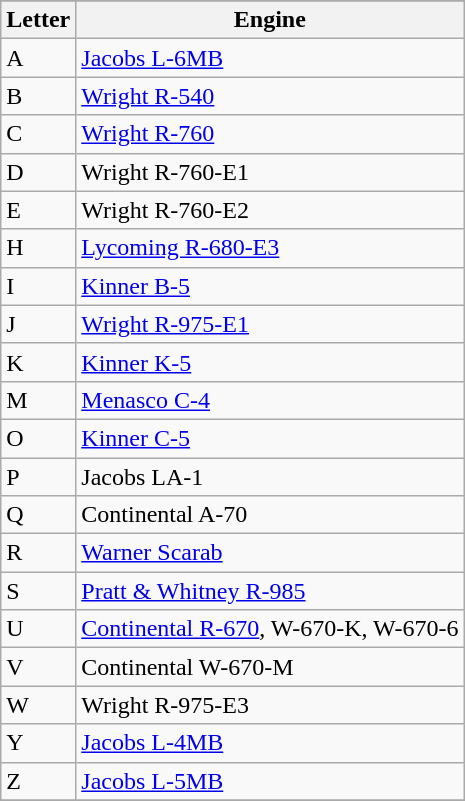<table class="wikitable sortable floatright mw-collapsible autocollapse">
<tr>
</tr>
<tr>
<th>Letter</th>
<th>Engine</th>
</tr>
<tr>
<td>A</td>
<td><a href='#'>Jacobs L-6MB</a></td>
</tr>
<tr>
<td>B</td>
<td><a href='#'>Wright R-540</a></td>
</tr>
<tr>
<td>C</td>
<td><a href='#'>Wright R-760</a></td>
</tr>
<tr>
<td>D</td>
<td>Wright R-760-E1</td>
</tr>
<tr>
<td>E</td>
<td>Wright R-760-E2</td>
</tr>
<tr>
<td>H</td>
<td><a href='#'>Lycoming R-680-E3</a></td>
</tr>
<tr>
<td>I</td>
<td><a href='#'>Kinner B-5</a></td>
</tr>
<tr>
<td>J</td>
<td><a href='#'>Wright R-975-E1</a></td>
</tr>
<tr>
<td>K</td>
<td><a href='#'>Kinner K-5</a></td>
</tr>
<tr>
<td>M</td>
<td><a href='#'>Menasco C-4</a></td>
</tr>
<tr>
<td>O</td>
<td><a href='#'>Kinner C-5</a></td>
</tr>
<tr>
<td>P</td>
<td>Jacobs LA-1</td>
</tr>
<tr>
<td>Q</td>
<td>Continental A-70</td>
</tr>
<tr>
<td>R</td>
<td><a href='#'>Warner Scarab</a></td>
</tr>
<tr>
<td>S</td>
<td><a href='#'>Pratt & Whitney R-985</a></td>
</tr>
<tr>
<td>U</td>
<td><a href='#'>Continental R-670</a>, W-670-K, W-670-6</td>
</tr>
<tr>
<td>V</td>
<td>Continental W-670-M</td>
</tr>
<tr>
<td>W</td>
<td>Wright R-975-E3</td>
</tr>
<tr>
<td>Y</td>
<td><a href='#'>Jacobs L-4MB</a></td>
</tr>
<tr>
<td>Z</td>
<td><a href='#'>Jacobs L-5MB</a></td>
</tr>
<tr>
</tr>
</table>
